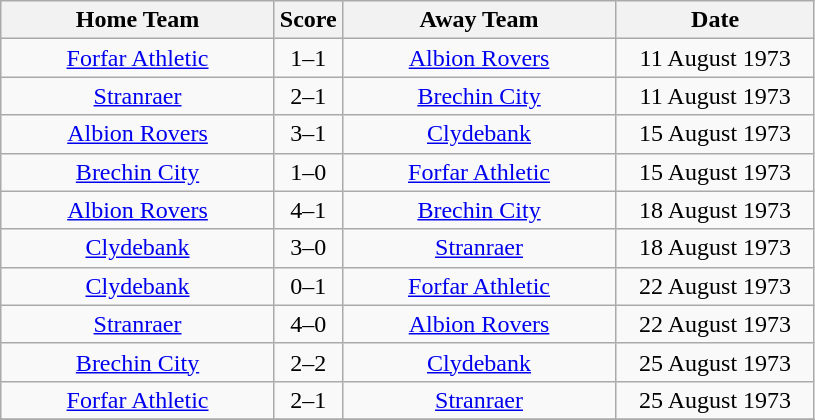<table class="wikitable" style="text-align:center;">
<tr>
<th width=175>Home Team</th>
<th width=20>Score</th>
<th width=175>Away Team</th>
<th width= 125>Date</th>
</tr>
<tr>
<td><a href='#'>Forfar Athletic</a></td>
<td>1–1</td>
<td><a href='#'>Albion Rovers</a></td>
<td>11 August 1973</td>
</tr>
<tr>
<td><a href='#'>Stranraer</a></td>
<td>2–1</td>
<td><a href='#'>Brechin City</a></td>
<td>11 August 1973</td>
</tr>
<tr>
<td><a href='#'>Albion Rovers</a></td>
<td>3–1</td>
<td><a href='#'>Clydebank</a></td>
<td>15 August 1973</td>
</tr>
<tr>
<td><a href='#'>Brechin City</a></td>
<td>1–0</td>
<td><a href='#'>Forfar Athletic</a></td>
<td>15 August 1973</td>
</tr>
<tr>
<td><a href='#'>Albion Rovers</a></td>
<td>4–1</td>
<td><a href='#'>Brechin City</a></td>
<td>18 August 1973</td>
</tr>
<tr>
<td><a href='#'>Clydebank</a></td>
<td>3–0</td>
<td><a href='#'>Stranraer</a></td>
<td>18 August 1973</td>
</tr>
<tr>
<td><a href='#'>Clydebank</a></td>
<td>0–1</td>
<td><a href='#'>Forfar Athletic</a></td>
<td>22 August 1973</td>
</tr>
<tr>
<td><a href='#'>Stranraer</a></td>
<td>4–0</td>
<td><a href='#'>Albion Rovers</a></td>
<td>22 August 1973</td>
</tr>
<tr>
<td><a href='#'>Brechin City</a></td>
<td>2–2</td>
<td><a href='#'>Clydebank</a></td>
<td>25 August 1973</td>
</tr>
<tr>
<td><a href='#'>Forfar Athletic</a></td>
<td>2–1</td>
<td><a href='#'>Stranraer</a></td>
<td>25 August 1973</td>
</tr>
<tr>
</tr>
</table>
